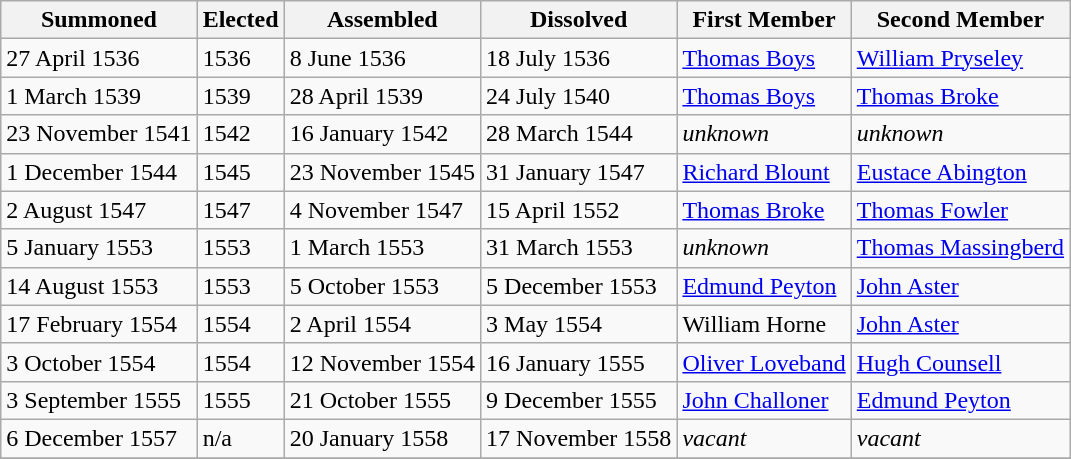<table class="wikitable">
<tr>
<th>Summoned</th>
<th>Elected</th>
<th>Assembled</th>
<th>Dissolved</th>
<th>First Member</th>
<th>Second Member</th>
</tr>
<tr>
<td>27 April 1536</td>
<td>1536</td>
<td>8 June 1536</td>
<td>18 July 1536</td>
<td><a href='#'>Thomas Boys</a></td>
<td><a href='#'>William Pryseley</a></td>
</tr>
<tr>
<td>1 March 1539</td>
<td>1539</td>
<td>28 April 1539</td>
<td>24 July 1540</td>
<td><a href='#'>Thomas Boys</a></td>
<td><a href='#'>Thomas Broke</a></td>
</tr>
<tr>
<td>23 November 1541</td>
<td>1542</td>
<td>16 January 1542</td>
<td>28 March 1544</td>
<td><em>unknown</em></td>
<td><em>unknown</em></td>
</tr>
<tr>
<td>1 December 1544</td>
<td>1545</td>
<td>23 November 1545</td>
<td>31 January 1547</td>
<td><a href='#'>Richard Blount</a></td>
<td><a href='#'>Eustace Abington</a></td>
</tr>
<tr>
<td>2 August 1547</td>
<td>1547</td>
<td>4 November 1547</td>
<td>15 April 1552</td>
<td><a href='#'>Thomas Broke</a></td>
<td><a href='#'>Thomas Fowler</a></td>
</tr>
<tr>
<td>5 January 1553</td>
<td>1553</td>
<td>1 March 1553</td>
<td>31 March 1553</td>
<td><em>unknown</em></td>
<td><a href='#'>Thomas Massingberd</a></td>
</tr>
<tr>
<td>14 August 1553</td>
<td>1553</td>
<td>5 October 1553</td>
<td>5 December 1553</td>
<td><a href='#'>Edmund Peyton</a></td>
<td><a href='#'>John Aster</a></td>
</tr>
<tr>
<td>17 February 1554</td>
<td>1554</td>
<td>2 April 1554</td>
<td>3 May 1554</td>
<td>William Horne</td>
<td><a href='#'>John Aster</a></td>
</tr>
<tr>
<td>3 October 1554</td>
<td>1554</td>
<td>12 November 1554</td>
<td>16 January 1555</td>
<td><a href='#'>Oliver Loveband</a></td>
<td><a href='#'>Hugh Counsell</a></td>
</tr>
<tr>
<td>3 September 1555</td>
<td>1555</td>
<td>21 October 1555</td>
<td>9 December 1555</td>
<td><a href='#'>John Challoner</a></td>
<td><a href='#'>Edmund Peyton</a></td>
</tr>
<tr>
<td>6 December 1557</td>
<td>n/a</td>
<td>20 January 1558</td>
<td>17 November 1558</td>
<td><em>vacant</em></td>
<td><em>vacant</em></td>
</tr>
<tr>
</tr>
</table>
